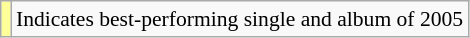<table class="wikitable plainrowheaders" style="font-size:90%;">
<tr>
<td style="background-color:#FFFF99"></td>
<td>Indicates best-performing single and album of 2005</td>
</tr>
</table>
